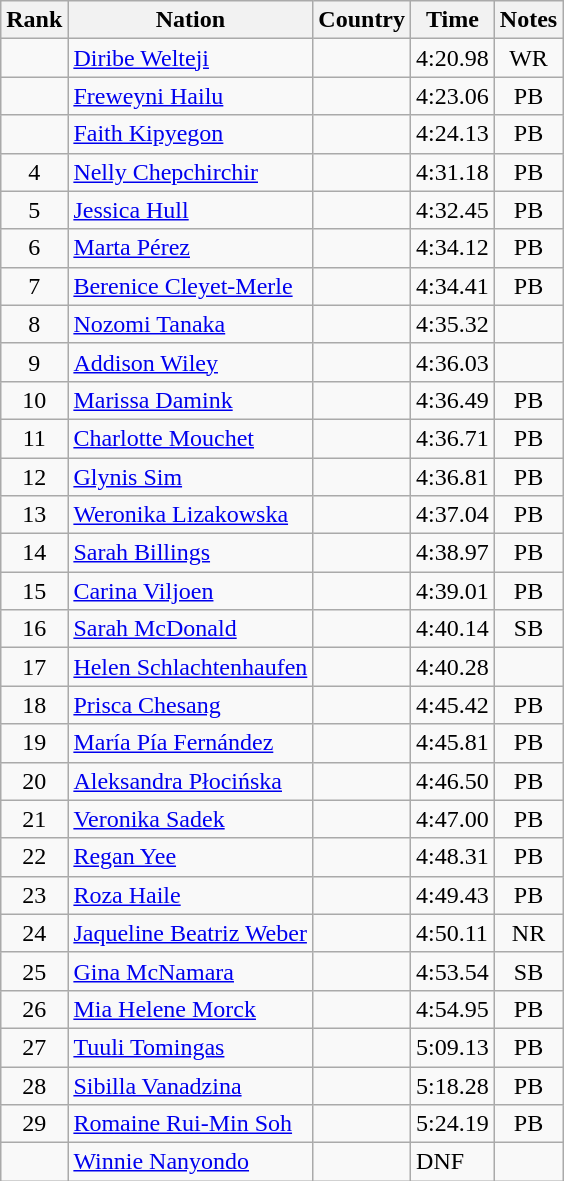<table class="wikitable sortable"  style="text-align:left;">
<tr>
<th>Rank</th>
<th>Nation</th>
<th>Country</th>
<th>Time</th>
<th>Notes</th>
</tr>
<tr>
<td align=center></td>
<td><a href='#'>Diribe Welteji</a></td>
<td></td>
<td>4:20.98</td>
<td align=center>WR</td>
</tr>
<tr>
<td align=center></td>
<td><a href='#'>Freweyni Hailu</a></td>
<td></td>
<td>4:23.06</td>
<td align=center>PB</td>
</tr>
<tr>
<td align=center></td>
<td><a href='#'>Faith Kipyegon</a></td>
<td></td>
<td>4:24.13</td>
<td align=center>PB</td>
</tr>
<tr>
<td align=center>4</td>
<td><a href='#'>Nelly Chepchirchir</a></td>
<td></td>
<td>4:31.18</td>
<td align=center>PB</td>
</tr>
<tr>
<td align=center>5</td>
<td><a href='#'>Jessica Hull</a></td>
<td></td>
<td>4:32.45</td>
<td align=center>PB</td>
</tr>
<tr>
<td align=center>6</td>
<td><a href='#'>Marta Pérez</a></td>
<td></td>
<td>4:34.12</td>
<td align=center>PB</td>
</tr>
<tr>
<td align=center>7</td>
<td><a href='#'>Berenice Cleyet-Merle</a></td>
<td></td>
<td>4:34.41</td>
<td align=center>PB</td>
</tr>
<tr>
<td align=center>8</td>
<td><a href='#'>Nozomi Tanaka</a></td>
<td></td>
<td>4:35.32</td>
<td align=center></td>
</tr>
<tr>
<td align=center>9</td>
<td><a href='#'>Addison Wiley</a></td>
<td></td>
<td>4:36.03</td>
<td align=center></td>
</tr>
<tr>
<td align=center>10</td>
<td><a href='#'>Marissa Damink</a></td>
<td></td>
<td>4:36.49</td>
<td align=center>PB</td>
</tr>
<tr>
<td align=center>11</td>
<td><a href='#'>Charlotte Mouchet</a></td>
<td></td>
<td>4:36.71</td>
<td align=center>PB</td>
</tr>
<tr>
<td align=center>12</td>
<td><a href='#'>Glynis Sim</a></td>
<td></td>
<td>4:36.81</td>
<td align=center>PB</td>
</tr>
<tr>
<td align=center>13</td>
<td><a href='#'>Weronika Lizakowska</a></td>
<td></td>
<td>4:37.04</td>
<td align=center>PB</td>
</tr>
<tr>
<td align=center>14</td>
<td><a href='#'>Sarah Billings</a></td>
<td></td>
<td>4:38.97</td>
<td align=center>PB</td>
</tr>
<tr>
<td align=center>15</td>
<td><a href='#'>Carina Viljoen</a></td>
<td></td>
<td>4:39.01</td>
<td align=center>PB</td>
</tr>
<tr>
<td align=center>16</td>
<td><a href='#'>Sarah McDonald</a></td>
<td></td>
<td>4:40.14</td>
<td align=center>SB</td>
</tr>
<tr>
<td align=center>17</td>
<td><a href='#'>Helen Schlachtenhaufen</a></td>
<td></td>
<td>4:40.28</td>
<td align=center></td>
</tr>
<tr>
<td align=center>18</td>
<td><a href='#'>Prisca Chesang</a></td>
<td></td>
<td>4:45.42</td>
<td align=center>PB</td>
</tr>
<tr>
<td align=center>19</td>
<td><a href='#'>María Pía Fernández</a></td>
<td></td>
<td>4:45.81</td>
<td align=center>PB</td>
</tr>
<tr>
<td align=center>20</td>
<td><a href='#'>Aleksandra Płocińska</a></td>
<td></td>
<td>4:46.50</td>
<td align=center>PB</td>
</tr>
<tr>
<td align=center>21</td>
<td><a href='#'>Veronika Sadek</a></td>
<td></td>
<td>4:47.00</td>
<td align=center>PB</td>
</tr>
<tr>
<td align=center>22</td>
<td><a href='#'>Regan Yee</a></td>
<td></td>
<td>4:48.31</td>
<td align=center>PB</td>
</tr>
<tr>
<td align=center>23</td>
<td><a href='#'>Roza Haile</a></td>
<td></td>
<td>4:49.43</td>
<td align=center>PB</td>
</tr>
<tr>
<td align=center>24</td>
<td><a href='#'>Jaqueline Beatriz Weber</a></td>
<td></td>
<td>4:50.11</td>
<td align=center>NR</td>
</tr>
<tr>
<td align=center>25</td>
<td><a href='#'>Gina McNamara</a></td>
<td></td>
<td>4:53.54</td>
<td align=center>SB</td>
</tr>
<tr>
<td align=center>26</td>
<td><a href='#'>Mia Helene Morck</a></td>
<td></td>
<td>4:54.95</td>
<td align=center>PB</td>
</tr>
<tr>
<td align=center>27</td>
<td><a href='#'>Tuuli Tomingas</a></td>
<td></td>
<td>5:09.13</td>
<td align=center>PB</td>
</tr>
<tr>
<td align=center>28</td>
<td><a href='#'>Sibilla Vanadzina</a></td>
<td></td>
<td>5:18.28</td>
<td align=center>PB</td>
</tr>
<tr>
<td align=center>29</td>
<td><a href='#'>Romaine Rui-Min Soh</a></td>
<td></td>
<td>5:24.19</td>
<td align=center>PB</td>
</tr>
<tr>
<td align=center></td>
<td><a href='#'>Winnie Nanyondo</a></td>
<td></td>
<td>DNF</td>
<td align=center></td>
</tr>
</table>
